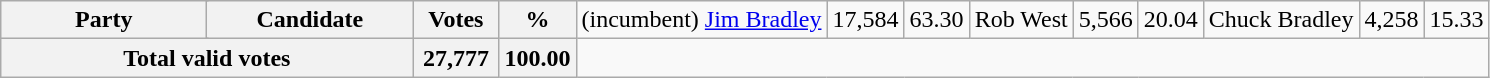<table class="wikitable">
<tr>
<th colspan="2" style="width: 130px">Party</th>
<th style="width: 130px">Candidate</th>
<th style="width: 50px">Votes</th>
<th style="width: 40px">%<br></th>
<td>(incumbent) <a href='#'>Jim Bradley</a></td>
<td align="right">17,584</td>
<td align="right">63.30<br></td>
<td>Rob West</td>
<td align="right">5,566</td>
<td align="right">20.04<br></td>
<td>Chuck Bradley</td>
<td align="right">4,258</td>
<td align="right">15.33<br></td>
</tr>
<tr bgcolor="white">
<th align="right" colspan=3>Total valid votes</th>
<th align="right">27,777</th>
<th align="right">100.00</th>
</tr>
</table>
